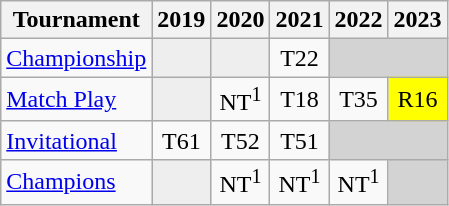<table class="wikitable" style="text-align:center;">
<tr>
<th>Tournament</th>
<th>2019</th>
<th>2020</th>
<th>2021</th>
<th>2022</th>
<th>2023</th>
</tr>
<tr>
<td align="left"><a href='#'>Championship</a></td>
<td style="background:#eeeeee;"></td>
<td style="background:#eeeeee;"></td>
<td>T22</td>
<td colspan=2 style="background:#D3D3D3;"></td>
</tr>
<tr>
<td align="left"><a href='#'>Match Play</a></td>
<td style="background:#eeeeee;"></td>
<td>NT<sup>1</sup></td>
<td>T18</td>
<td>T35</td>
<td style="background:yellow;">R16</td>
</tr>
<tr>
<td align="left"><a href='#'>Invitational</a></td>
<td>T61</td>
<td>T52</td>
<td>T51</td>
<td colspan=2 style="background:#D3D3D3;"></td>
</tr>
<tr>
<td align="left"><a href='#'>Champions</a></td>
<td style="background:#eeeeee;"></td>
<td>NT<sup>1</sup></td>
<td>NT<sup>1</sup></td>
<td>NT<sup>1</sup></td>
<td colspan=1 style="background:#D3D3D3;"></td>
</tr>
</table>
